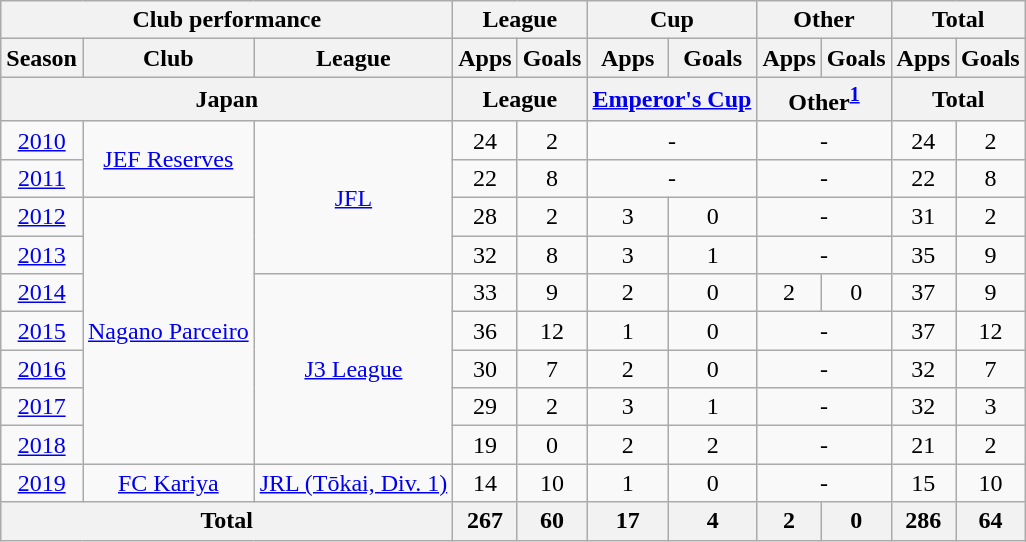<table class="wikitable" style="text-align:center;">
<tr>
<th colspan=3>Club performance</th>
<th colspan=2>League</th>
<th colspan=2>Cup</th>
<th colspan=2>Other</th>
<th colspan=2>Total</th>
</tr>
<tr>
<th>Season</th>
<th>Club</th>
<th>League</th>
<th>Apps</th>
<th>Goals</th>
<th>Apps</th>
<th>Goals</th>
<th>Apps</th>
<th>Goals</th>
<th>Apps</th>
<th>Goals</th>
</tr>
<tr>
<th colspan=3>Japan</th>
<th colspan=2>League</th>
<th colspan=2><a href='#'>Emperor's Cup</a></th>
<th colspan="2">Other<sup><a href='#'>1</a></sup></th>
<th colspan=2>Total</th>
</tr>
<tr>
<td><a href='#'>2010</a></td>
<td rowspan="2"><a href='#'>JEF Reserves</a></td>
<td rowspan="4"><a href='#'>JFL</a></td>
<td>24</td>
<td>2</td>
<td colspan="2">-</td>
<td colspan="2">-</td>
<td>24</td>
<td>2</td>
</tr>
<tr>
<td><a href='#'>2011</a></td>
<td>22</td>
<td>8</td>
<td colspan="2">-</td>
<td colspan="2">-</td>
<td>22</td>
<td>8</td>
</tr>
<tr>
<td><a href='#'>2012</a></td>
<td rowspan="7"><a href='#'>Nagano Parceiro</a></td>
<td>28</td>
<td>2</td>
<td>3</td>
<td>0</td>
<td colspan="2">-</td>
<td>31</td>
<td>2</td>
</tr>
<tr>
<td><a href='#'>2013</a></td>
<td>32</td>
<td>8</td>
<td>3</td>
<td>1</td>
<td colspan="2">-</td>
<td>35</td>
<td>9</td>
</tr>
<tr>
<td><a href='#'>2014</a></td>
<td rowspan="5"><a href='#'>J3 League</a></td>
<td>33</td>
<td>9</td>
<td>2</td>
<td>0</td>
<td>2</td>
<td>0</td>
<td>37</td>
<td>9</td>
</tr>
<tr>
<td><a href='#'>2015</a></td>
<td>36</td>
<td>12</td>
<td>1</td>
<td>0</td>
<td colspan="2">-</td>
<td>37</td>
<td>12</td>
</tr>
<tr>
<td><a href='#'>2016</a></td>
<td>30</td>
<td>7</td>
<td>2</td>
<td>0</td>
<td colspan="2">-</td>
<td>32</td>
<td>7</td>
</tr>
<tr>
<td><a href='#'>2017</a></td>
<td>29</td>
<td>2</td>
<td>3</td>
<td>1</td>
<td colspan="2">-</td>
<td>32</td>
<td>3</td>
</tr>
<tr>
<td><a href='#'>2018</a></td>
<td>19</td>
<td>0</td>
<td>2</td>
<td>2</td>
<td colspan="2">-</td>
<td>21</td>
<td>2</td>
</tr>
<tr>
<td><a href='#'>2019</a></td>
<td rowspan="1"><a href='#'>FC Kariya</a></td>
<td rowspan="1"><a href='#'>JRL (Tōkai, Div. 1)</a></td>
<td>14</td>
<td>10</td>
<td>1</td>
<td>0</td>
<td colspan="2">-</td>
<td>15</td>
<td>10</td>
</tr>
<tr>
<th colspan=3>Total</th>
<th>267</th>
<th>60</th>
<th>17</th>
<th>4</th>
<th>2</th>
<th>0</th>
<th>286</th>
<th>64</th>
</tr>
</table>
